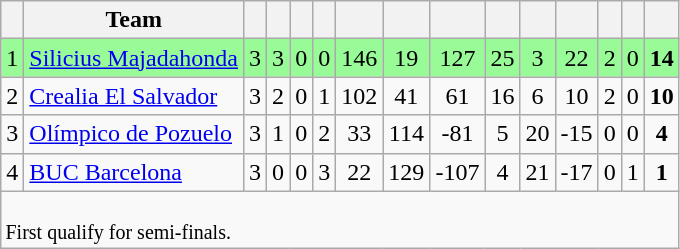<table class="wikitable" style="text-align:center;">
<tr>
<th></th>
<th>Team</th>
<th></th>
<th></th>
<th></th>
<th></th>
<th></th>
<th></th>
<th></th>
<th></th>
<th></th>
<th></th>
<th></th>
<th></th>
<th></th>
</tr>
<tr bgcolor=palegreen>
<td>1</td>
<td align="left"><a href='#'>Silicius Majadahonda</a></td>
<td>3</td>
<td>3</td>
<td>0</td>
<td>0</td>
<td>146</td>
<td>19</td>
<td>127</td>
<td>25</td>
<td>3</td>
<td>22</td>
<td>2</td>
<td>0</td>
<td><strong>14</strong></td>
</tr>
<tr>
<td>2</td>
<td align="left"><a href='#'>Crealia El Salvador</a></td>
<td>3</td>
<td>2</td>
<td>0</td>
<td>1</td>
<td>102</td>
<td>41</td>
<td>61</td>
<td>16</td>
<td>6</td>
<td>10</td>
<td>2</td>
<td>0</td>
<td><strong>10</strong></td>
</tr>
<tr>
<td>3</td>
<td align="left"><a href='#'>Olímpico de Pozuelo</a></td>
<td>3</td>
<td>1</td>
<td>0</td>
<td>2</td>
<td>33</td>
<td>114</td>
<td>-81</td>
<td>5</td>
<td>20</td>
<td>-15</td>
<td>0</td>
<td>0</td>
<td><strong>4</strong></td>
</tr>
<tr>
<td>4</td>
<td align="left"><a href='#'>BUC Barcelona</a></td>
<td>3</td>
<td>0</td>
<td>0</td>
<td>3</td>
<td>22</td>
<td>129</td>
<td>-107</td>
<td>4</td>
<td>21</td>
<td>-17</td>
<td>0</td>
<td>1</td>
<td><strong>1</strong></td>
</tr>
<tr | style="text-align:left;" |>
<td colspan="15" style="border:0px; font-size:smaller"><br><span>First</span> qualify for semi-finals.</td>
</tr>
</table>
